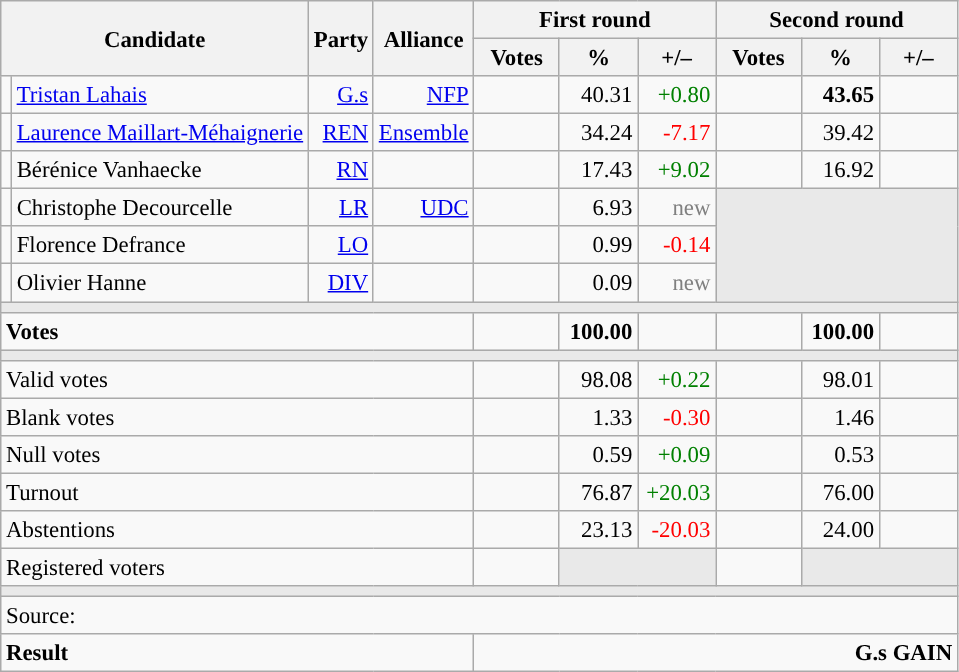<table class="wikitable" style="text-align:right;font-size:95%;">
<tr>
<th rowspan="2" colspan="2">Candidate</th>
<th colspan="1" rowspan="2">Party</th>
<th colspan="1" rowspan="2">Alliance</th>
<th colspan="3">First round</th>
<th colspan="3">Second round</th>
</tr>
<tr>
<th style="width:50px;">Votes</th>
<th style="width:45px;">%</th>
<th style="width:45px;">+/–</th>
<th style="width:50px;">Votes</th>
<th style="width:45px;">%</th>
<th style="width:45px;">+/–</th>
</tr>
<tr>
<td style="color:inherit;background:"></td>
<td style="text-align:left;"><a href='#'>Tristan Lahais</a></td>
<td><a href='#'>G.s</a></td>
<td><a href='#'>NFP</a></td>
<td></td>
<td>40.31</td>
<td style="color:green;">+0.80</td>
<td><strong></strong></td>
<td><strong>43.65</strong></td>
<td style="color:grey;"></td>
</tr>
<tr>
<td style="color:inherit;background:"></td>
<td style="text-align:left;"><a href='#'>Laurence Maillart-Méhaignerie</a></td>
<td><a href='#'>REN</a></td>
<td><a href='#'>Ensemble</a></td>
<td></td>
<td>34.24</td>
<td style="color:red;">-7.17</td>
<td></td>
<td>39.42</td>
<td style="color:grey;"></td>
</tr>
<tr>
<td style="color:inherit;background:"></td>
<td style="text-align:left;">Bérénice Vanhaecke</td>
<td><a href='#'>RN</a></td>
<td></td>
<td></td>
<td>17.43</td>
<td style="color:green;">+9.02</td>
<td></td>
<td>16.92</td>
<td style="color:grey;"></td>
</tr>
<tr>
<td style="color:inherit;background:"></td>
<td style="text-align:left;">Christophe Decourcelle</td>
<td><a href='#'>LR</a></td>
<td><a href='#'>UDC</a></td>
<td></td>
<td>6.93</td>
<td style="color:grey;">new</td>
<td colspan="3" rowspan="3" style="background:#E9E9E9;"></td>
</tr>
<tr>
<td style="color:inherit;background:"></td>
<td style="text-align:left;">Florence Defrance</td>
<td><a href='#'>LO</a></td>
<td></td>
<td></td>
<td>0.99</td>
<td style="color:red;">-0.14</td>
</tr>
<tr>
<td style="color:inherit;background:"></td>
<td style="text-align:left;">Olivier Hanne</td>
<td><a href='#'>DIV</a></td>
<td></td>
<td></td>
<td>0.09</td>
<td style="color:grey;">new</td>
</tr>
<tr>
<td colspan="10" style="background:#E9E9E9;"></td>
</tr>
<tr style="font-weight:bold;">
<td colspan="4" style="text-align:left;">Votes</td>
<td></td>
<td>100.00</td>
<td></td>
<td></td>
<td>100.00</td>
<td></td>
</tr>
<tr>
<td colspan="10" style="background:#E9E9E9;"></td>
</tr>
<tr>
<td colspan="4" style="text-align:left;">Valid votes</td>
<td></td>
<td>98.08</td>
<td style="color:green;">+0.22</td>
<td></td>
<td>98.01</td>
<td style="color:grey;"></td>
</tr>
<tr>
<td colspan="4" style="text-align:left;">Blank votes</td>
<td></td>
<td>1.33</td>
<td style="color:red;">-0.30</td>
<td></td>
<td>1.46</td>
<td style="color:grey;"></td>
</tr>
<tr>
<td colspan="4" style="text-align:left;">Null votes</td>
<td></td>
<td>0.59</td>
<td style="color:green;">+0.09</td>
<td></td>
<td>0.53</td>
<td style="color:grey;"></td>
</tr>
<tr>
<td colspan="4" style="text-align:left;">Turnout</td>
<td></td>
<td>76.87</td>
<td style="color:green;">+20.03</td>
<td></td>
<td>76.00</td>
<td style="color:grey;"></td>
</tr>
<tr>
<td colspan="4" style="text-align:left;">Abstentions</td>
<td></td>
<td>23.13</td>
<td style="color:red;">-20.03</td>
<td></td>
<td>24.00</td>
<td style="color:grey;"></td>
</tr>
<tr>
<td colspan="4" style="text-align:left;">Registered voters</td>
<td></td>
<td colspan="2" style="background:#E9E9E9;"></td>
<td></td>
<td colspan="2" style="background:#E9E9E9;"></td>
</tr>
<tr>
<td colspan="10" style="background:#E9E9E9;"></td>
</tr>
<tr>
<td colspan="10" style="text-align:left;">Source: </td>
</tr>
<tr style="font-weight:bold">
<td colspan="4" style="text-align:left;">Result</td>
<td colspan="6" style="background-color:">G.s GAIN</td>
</tr>
</table>
